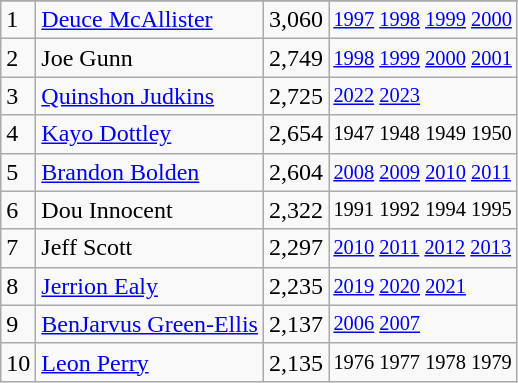<table class="wikitable">
<tr>
</tr>
<tr>
<td>1</td>
<td><a href='#'>Deuce McAllister</a></td>
<td>3,060</td>
<td style="font-size:85%;"><a href='#'>1997</a> <a href='#'>1998</a> <a href='#'>1999</a> <a href='#'>2000</a></td>
</tr>
<tr>
<td>2</td>
<td>Joe Gunn</td>
<td>2,749</td>
<td style="font-size:85%;"><a href='#'>1998</a> <a href='#'>1999</a> <a href='#'>2000</a> <a href='#'>2001</a></td>
</tr>
<tr>
<td>3</td>
<td><a href='#'>Quinshon Judkins</a></td>
<td>2,725</td>
<td style="font-size:85%;"><a href='#'>2022</a> <a href='#'>2023</a></td>
</tr>
<tr>
<td>4</td>
<td><a href='#'>Kayo Dottley</a></td>
<td>2,654</td>
<td style="font-size:85%;">1947 1948 1949 1950</td>
</tr>
<tr>
<td>5</td>
<td><a href='#'>Brandon Bolden</a></td>
<td>2,604</td>
<td style="font-size:85%;"><a href='#'>2008</a> <a href='#'>2009</a> <a href='#'>2010</a> <a href='#'>2011</a></td>
</tr>
<tr>
<td>6</td>
<td>Dou Innocent</td>
<td>2,322</td>
<td style="font-size:85%;">1991 1992 1994 1995</td>
</tr>
<tr>
<td>7</td>
<td>Jeff Scott</td>
<td>2,297</td>
<td style="font-size:85%;"><a href='#'>2010</a> <a href='#'>2011</a> <a href='#'>2012</a> <a href='#'>2013</a></td>
</tr>
<tr>
<td>8</td>
<td><a href='#'>Jerrion Ealy</a></td>
<td>2,235</td>
<td style="font-size:85%;"><a href='#'>2019</a> <a href='#'>2020</a> <a href='#'>2021</a></td>
</tr>
<tr>
<td>9</td>
<td><a href='#'>BenJarvus Green-Ellis</a></td>
<td>2,137</td>
<td style="font-size:85%;"><a href='#'>2006</a> <a href='#'>2007</a></td>
</tr>
<tr>
<td>10</td>
<td><a href='#'>Leon Perry</a></td>
<td>2,135</td>
<td style="font-size:85%;">1976 1977 1978 1979</td>
</tr>
</table>
